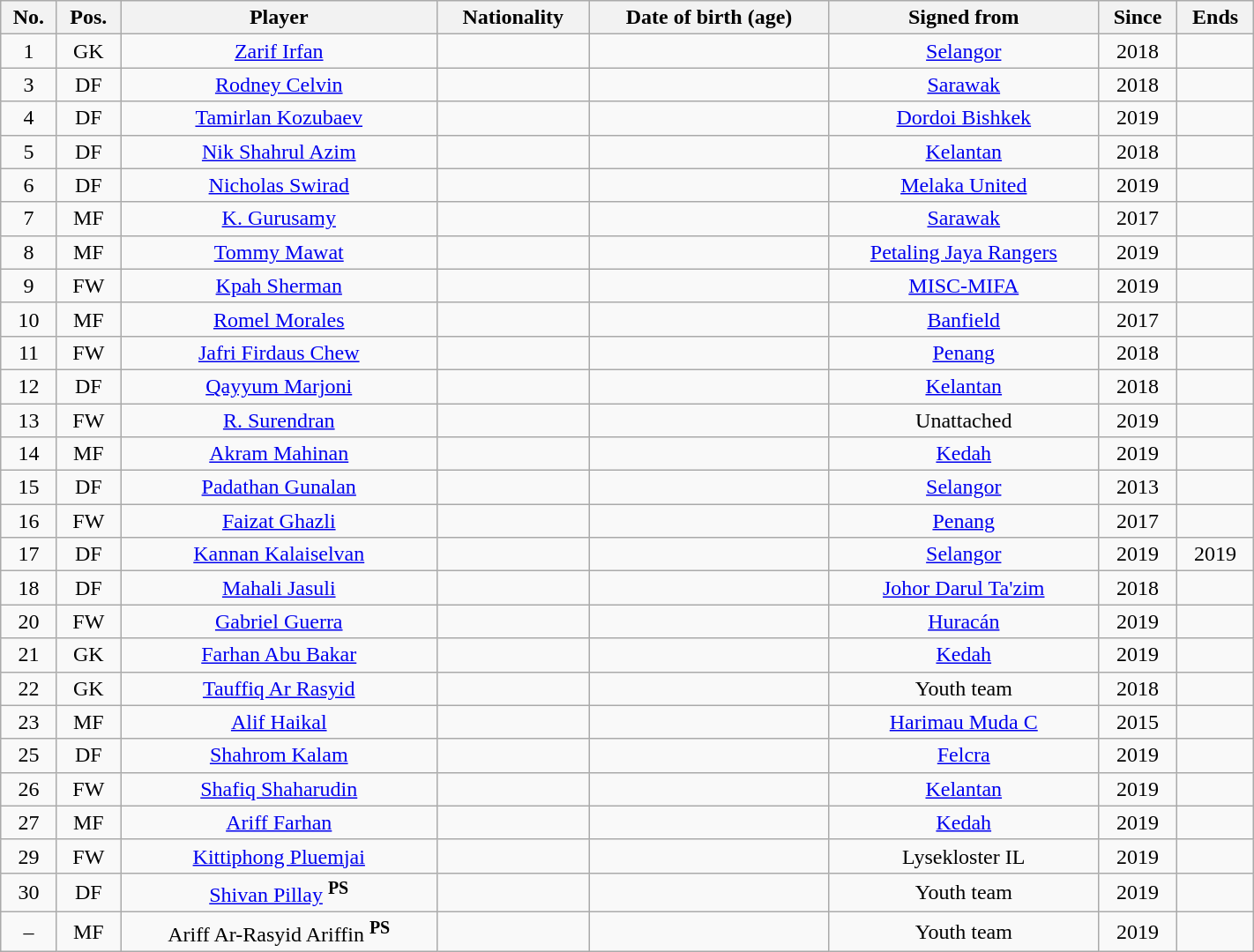<table class="wikitable" style="text-align:center;width:75%;">
<tr>
<th>No.</th>
<th>Pos.</th>
<th>Player</th>
<th>Nationality</th>
<th>Date of birth (age)</th>
<th>Signed from</th>
<th>Since</th>
<th>Ends</th>
</tr>
<tr>
<td>1</td>
<td>GK</td>
<td><a href='#'>Zarif Irfan</a></td>
<td></td>
<td></td>
<td><a href='#'>Selangor</a></td>
<td>2018</td>
<td></td>
</tr>
<tr>
<td>3</td>
<td>DF</td>
<td><a href='#'>Rodney Celvin</a></td>
<td></td>
<td></td>
<td><a href='#'>Sarawak</a></td>
<td>2018</td>
<td></td>
</tr>
<tr>
<td>4</td>
<td>DF</td>
<td><a href='#'>Tamirlan Kozubaev</a></td>
<td></td>
<td></td>
<td><a href='#'>Dordoi Bishkek</a></td>
<td>2019</td>
<td></td>
</tr>
<tr>
<td>5</td>
<td>DF</td>
<td><a href='#'>Nik Shahrul Azim</a></td>
<td></td>
<td></td>
<td><a href='#'>Kelantan</a></td>
<td>2018</td>
<td></td>
</tr>
<tr>
<td>6</td>
<td>DF</td>
<td><a href='#'>Nicholas Swirad</a></td>
<td></td>
<td></td>
<td><a href='#'>Melaka United</a></td>
<td>2019</td>
<td></td>
</tr>
<tr>
<td>7</td>
<td>MF</td>
<td><a href='#'>K. Gurusamy</a></td>
<td></td>
<td></td>
<td><a href='#'>Sarawak</a></td>
<td>2017</td>
<td></td>
</tr>
<tr>
<td>8</td>
<td>MF</td>
<td><a href='#'>Tommy Mawat</a></td>
<td></td>
<td></td>
<td><a href='#'>Petaling Jaya Rangers</a></td>
<td>2019</td>
<td></td>
</tr>
<tr>
<td>9</td>
<td>FW</td>
<td><a href='#'>Kpah Sherman</a></td>
<td></td>
<td></td>
<td><a href='#'>MISC-MIFA</a></td>
<td>2019</td>
<td></td>
</tr>
<tr>
<td>10</td>
<td>MF</td>
<td><a href='#'>Romel Morales</a></td>
<td></td>
<td></td>
<td><a href='#'>Banfield</a></td>
<td>2017</td>
<td></td>
</tr>
<tr>
<td>11</td>
<td>FW</td>
<td><a href='#'>Jafri Firdaus Chew</a></td>
<td></td>
<td></td>
<td><a href='#'>Penang</a></td>
<td>2018</td>
<td></td>
</tr>
<tr>
<td>12</td>
<td>DF</td>
<td><a href='#'>Qayyum Marjoni</a></td>
<td></td>
<td></td>
<td><a href='#'>Kelantan</a></td>
<td>2018</td>
<td></td>
</tr>
<tr>
<td>13</td>
<td>FW</td>
<td><a href='#'>R. Surendran</a></td>
<td></td>
<td></td>
<td>Unattached</td>
<td>2019</td>
<td></td>
</tr>
<tr>
<td>14</td>
<td>MF</td>
<td><a href='#'>Akram Mahinan</a></td>
<td></td>
<td></td>
<td><a href='#'>Kedah</a></td>
<td>2019</td>
<td></td>
</tr>
<tr>
<td>15</td>
<td>DF</td>
<td><a href='#'>Padathan Gunalan</a></td>
<td></td>
<td></td>
<td><a href='#'>Selangor</a></td>
<td>2013</td>
<td></td>
</tr>
<tr>
<td>16</td>
<td>FW</td>
<td><a href='#'>Faizat Ghazli</a></td>
<td></td>
<td></td>
<td><a href='#'>Penang</a></td>
<td>2017</td>
<td></td>
</tr>
<tr>
<td>17</td>
<td>DF</td>
<td><a href='#'>Kannan Kalaiselvan</a></td>
<td></td>
<td></td>
<td><a href='#'>Selangor</a></td>
<td>2019</td>
<td>2019</td>
</tr>
<tr>
<td>18</td>
<td>DF</td>
<td><a href='#'>Mahali Jasuli</a></td>
<td></td>
<td></td>
<td><a href='#'>Johor Darul Ta'zim</a></td>
<td>2018</td>
<td></td>
</tr>
<tr>
<td>20</td>
<td>FW</td>
<td><a href='#'>Gabriel Guerra</a></td>
<td></td>
<td></td>
<td><a href='#'>Huracán</a></td>
<td>2019</td>
<td></td>
</tr>
<tr>
<td>21</td>
<td>GK</td>
<td><a href='#'>Farhan Abu Bakar</a></td>
<td></td>
<td></td>
<td><a href='#'>Kedah</a></td>
<td>2019</td>
<td></td>
</tr>
<tr>
<td>22</td>
<td>GK</td>
<td><a href='#'>Tauffiq Ar Rasyid</a></td>
<td></td>
<td></td>
<td>Youth team</td>
<td>2018</td>
<td></td>
</tr>
<tr>
<td>23</td>
<td>MF</td>
<td><a href='#'>Alif Haikal</a></td>
<td></td>
<td></td>
<td><a href='#'>Harimau Muda C</a></td>
<td>2015</td>
<td></td>
</tr>
<tr>
<td>25</td>
<td>DF</td>
<td><a href='#'>Shahrom Kalam</a></td>
<td></td>
<td></td>
<td><a href='#'>Felcra</a></td>
<td>2019</td>
<td></td>
</tr>
<tr>
<td>26</td>
<td>FW</td>
<td><a href='#'>Shafiq Shaharudin</a></td>
<td></td>
<td></td>
<td><a href='#'>Kelantan</a></td>
<td>2019</td>
<td></td>
</tr>
<tr>
<td>27</td>
<td>MF</td>
<td><a href='#'>Ariff Farhan</a></td>
<td></td>
<td></td>
<td><a href='#'>Kedah</a></td>
<td>2019</td>
<td></td>
</tr>
<tr>
<td>29</td>
<td>FW</td>
<td><a href='#'>Kittiphong Pluemjai</a></td>
<td></td>
<td></td>
<td>Lysekloster IL</td>
<td>2019</td>
<td></td>
</tr>
<tr>
<td>30</td>
<td>DF</td>
<td><a href='#'>Shivan Pillay</a> <sup><strong>PS</strong></sup></td>
<td></td>
<td></td>
<td>Youth team</td>
<td>2019</td>
<td></td>
</tr>
<tr>
<td>–</td>
<td>MF</td>
<td>Ariff Ar-Rasyid Ariffin <sup><strong>PS</strong></sup></td>
<td></td>
<td></td>
<td>Youth team</td>
<td>2019</td>
<td></td>
</tr>
</table>
